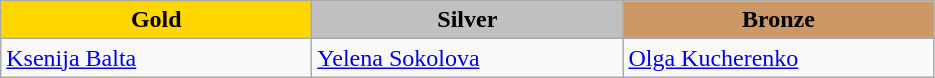<table class="wikitable" style="text-align:left">
<tr align="center">
<td width=200 bgcolor=gold><strong>Gold</strong></td>
<td width=200 bgcolor=silver><strong>Silver</strong></td>
<td width=200 bgcolor=CC9966><strong>Bronze</strong></td>
</tr>
<tr>
<td><a href='#'>Ksenija Balta</a><br><em></em></td>
<td><a href='#'>Yelena Sokolova</a><br><em></em></td>
<td><a href='#'>Olga Kucherenko</a><br><em></em></td>
</tr>
</table>
